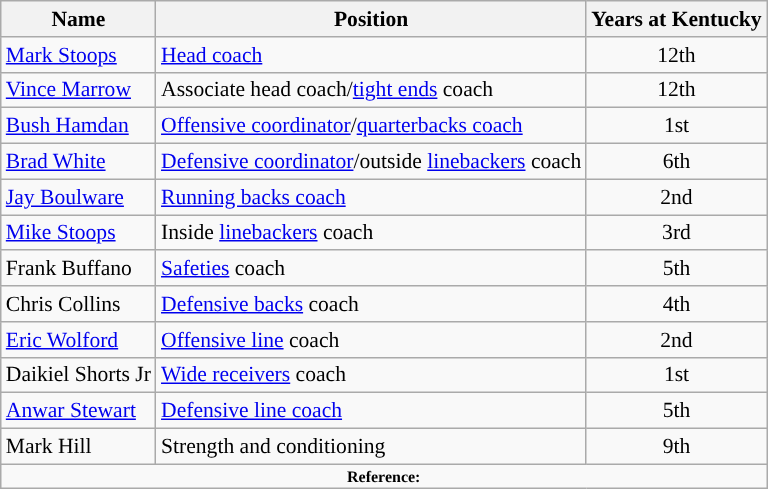<table class="wikitable" style="font-size:90%;">
<tr>
<th>Name</th>
<th>Position</th>
<th>Years at Kentucky</th>
</tr>
<tr>
<td><a href='#'>Mark Stoops</a></td>
<td><a href='#'>Head coach</a></td>
<td align=center>12th</td>
</tr>
<tr>
<td><a href='#'>Vince Marrow</a></td>
<td>Associate head coach/<a href='#'>tight ends</a> coach</td>
<td align=center>12th</td>
</tr>
<tr>
<td><a href='#'>Bush Hamdan</a></td>
<td><a href='#'>Offensive coordinator</a>/<a href='#'>quarterbacks coach</a></td>
<td align="center">1st</td>
</tr>
<tr>
<td><a href='#'>Brad White</a></td>
<td><a href='#'>Defensive coordinator</a>/outside <a href='#'>linebackers</a> coach</td>
<td align=center>6th</td>
</tr>
<tr>
<td><a href='#'>Jay Boulware</a></td>
<td><a href='#'>Running backs coach</a></td>
<td align=center>2nd</td>
</tr>
<tr>
<td><a href='#'>Mike Stoops</a></td>
<td>Inside <a href='#'>linebackers</a> coach</td>
<td align=center>3rd</td>
</tr>
<tr>
<td>Frank Buffano</td>
<td><a href='#'>Safeties</a> coach</td>
<td align=center>5th</td>
</tr>
<tr>
<td>Chris Collins</td>
<td><a href='#'>Defensive backs</a> coach</td>
<td align=center>4th</td>
</tr>
<tr>
<td><a href='#'>Eric Wolford</a></td>
<td><a href='#'>Offensive line</a> coach</td>
<td align=center>2nd</td>
</tr>
<tr>
<td>Daikiel Shorts Jr</td>
<td><a href='#'>Wide receivers</a> coach</td>
<td align=center>1st</td>
</tr>
<tr>
<td><a href='#'>Anwar Stewart</a></td>
<td><a href='#'>Defensive line coach</a></td>
<td align=center>5th</td>
</tr>
<tr>
<td>Mark Hill</td>
<td>Strength and conditioning</td>
<td align=center>9th</td>
</tr>
<tr>
<td colspan="3" style="font-size:8pt; text-align:center;"><strong>Reference:</strong></td>
</tr>
</table>
